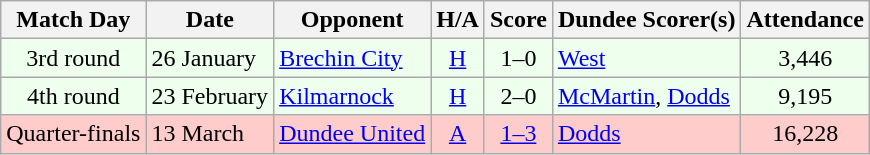<table class="wikitable" style="text-align:center">
<tr>
<th>Match Day</th>
<th>Date</th>
<th>Opponent</th>
<th>H/A</th>
<th>Score</th>
<th>Dundee Scorer(s)</th>
<th>Attendance</th>
</tr>
<tr bgcolor="#EEFFEE">
<td>3rd round</td>
<td align="left">26 January</td>
<td align="left"><a href='#'>Brechin City</a></td>
<td><a href='#'>H</a></td>
<td>1–0</td>
<td align="left"><a href='#'>West</a></td>
<td>3,446</td>
</tr>
<tr bgcolor="#EEFFEE">
<td>4th round</td>
<td align="left">23 February</td>
<td align="left"><a href='#'>Kilmarnock</a></td>
<td><a href='#'>H</a></td>
<td>2–0</td>
<td align="left"><a href='#'>McMartin</a>, <a href='#'>Dodds</a></td>
<td>9,195</td>
</tr>
<tr bgcolor="#FFCCCC">
<td>Quarter-finals</td>
<td align="left">13 March</td>
<td align="left"><a href='#'>Dundee United</a></td>
<td><a href='#'>A</a></td>
<td><a href='#'>1–3</a></td>
<td align="left"><a href='#'>Dodds</a></td>
<td>16,228</td>
</tr>
</table>
